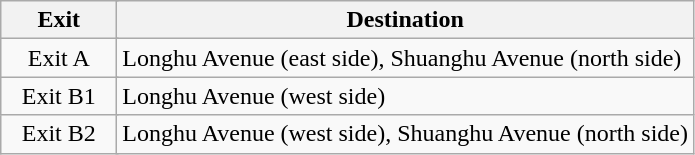<table class="wikitable">
<tr>
<th style="width:70px" colspan="2">Exit</th>
<th>Destination</th>
</tr>
<tr>
<td align="center" colspan="2">Exit A</td>
<td>Longhu Avenue (east side), Shuanghu Avenue (north side)</td>
</tr>
<tr>
<td align="center" colspan="2">Exit B1</td>
<td>Longhu Avenue (west side)</td>
</tr>
<tr>
<td align="center" colspan="2">Exit B2</td>
<td>Longhu Avenue (west side), Shuanghu Avenue (north side)</td>
</tr>
</table>
